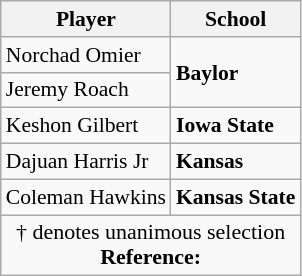<table class="wikitable" style="white-space:nowrap; font-size:90%;">
<tr>
<th>Player</th>
<th>School</th>
</tr>
<tr ,>
<td>Norchad Omier</td>
<td rowspan=2><strong>Baylor</strong></td>
</tr>
<tr>
<td>Jeremy Roach</td>
</tr>
<tr>
<td>Keshon Gilbert</td>
<td><strong>Iowa State</strong></td>
</tr>
<tr>
<td>Dajuan Harris Jr</td>
<td><strong>Kansas</strong></td>
</tr>
<tr>
<td>Coleman Hawkins</td>
<td><strong>Kansas State</strong></td>
</tr>
<tr>
<td colspan="4"  style="font-size:11pt; text-align:center;">† denotes unanimous selection<br><strong>Reference:</strong></td>
</tr>
</table>
